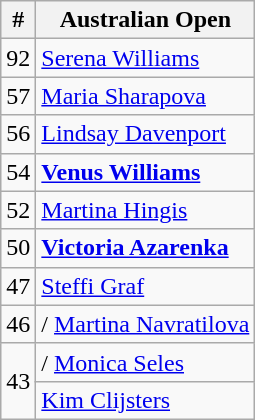<table class="wikitable" style="display:inline-table;">
<tr>
<th>#</th>
<th>Australian Open</th>
</tr>
<tr>
<td>92</td>
<td> <a href='#'>Serena Williams</a></td>
</tr>
<tr>
<td>57</td>
<td> <a href='#'>Maria Sharapova</a></td>
</tr>
<tr>
<td>56</td>
<td> <a href='#'>Lindsay Davenport</a></td>
</tr>
<tr>
<td>54</td>
<td> <strong><a href='#'>Venus Williams</a></strong></td>
</tr>
<tr>
<td>52</td>
<td> <a href='#'>Martina Hingis</a></td>
</tr>
<tr>
<td>50</td>
<td> <strong><a href='#'>Victoria Azarenka</a></strong></td>
</tr>
<tr>
<td>47</td>
<td> <a href='#'>Steffi Graf</a></td>
</tr>
<tr>
<td>46</td>
<td>/ <a href='#'>Martina Navratilova</a></td>
</tr>
<tr>
<td rowspan=2>43</td>
<td>/ <a href='#'>Monica Seles</a></td>
</tr>
<tr>
<td> <a href='#'>Kim Clijsters</a></td>
</tr>
</table>
